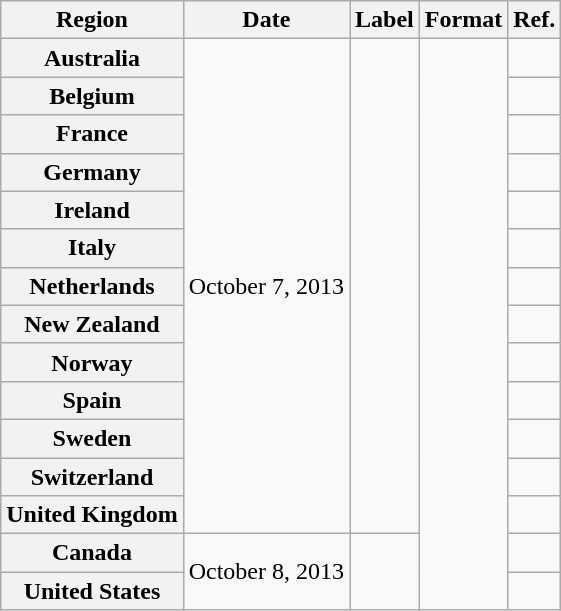<table class="wikitable plainrowheaders">
<tr>
<th scope="col">Region</th>
<th scope="col">Date</th>
<th scope="col">Label</th>
<th scope="col">Format</th>
<th scope="col">Ref.</th>
</tr>
<tr>
<th scope="row">Australia</th>
<td rowspan="13">October 7, 2013</td>
<td rowspan="13"></td>
<td rowspan="15"></td>
<td></td>
</tr>
<tr>
<th scope="row">Belgium</th>
<td></td>
</tr>
<tr>
<th scope="row">France</th>
<td></td>
</tr>
<tr>
<th scope="row">Germany</th>
<td></td>
</tr>
<tr>
<th scope="row">Ireland</th>
<td></td>
</tr>
<tr>
<th scope="row">Italy</th>
<td></td>
</tr>
<tr>
<th scope="row">Netherlands</th>
<td></td>
</tr>
<tr>
<th scope="row">New Zealand</th>
<td></td>
</tr>
<tr>
<th scope="row">Norway</th>
<td></td>
</tr>
<tr>
<th scope="row">Spain</th>
<td></td>
</tr>
<tr>
<th scope="row">Sweden</th>
<td></td>
</tr>
<tr>
<th scope="row">Switzerland</th>
<td></td>
</tr>
<tr>
<th scope="row">United Kingdom</th>
<td></td>
</tr>
<tr>
<th scope="row">Canada</th>
<td rowspan="2">October 8, 2013</td>
<td rowspan="2"></td>
<td></td>
</tr>
<tr>
<th scope="row">United States</th>
<td></td>
</tr>
</table>
